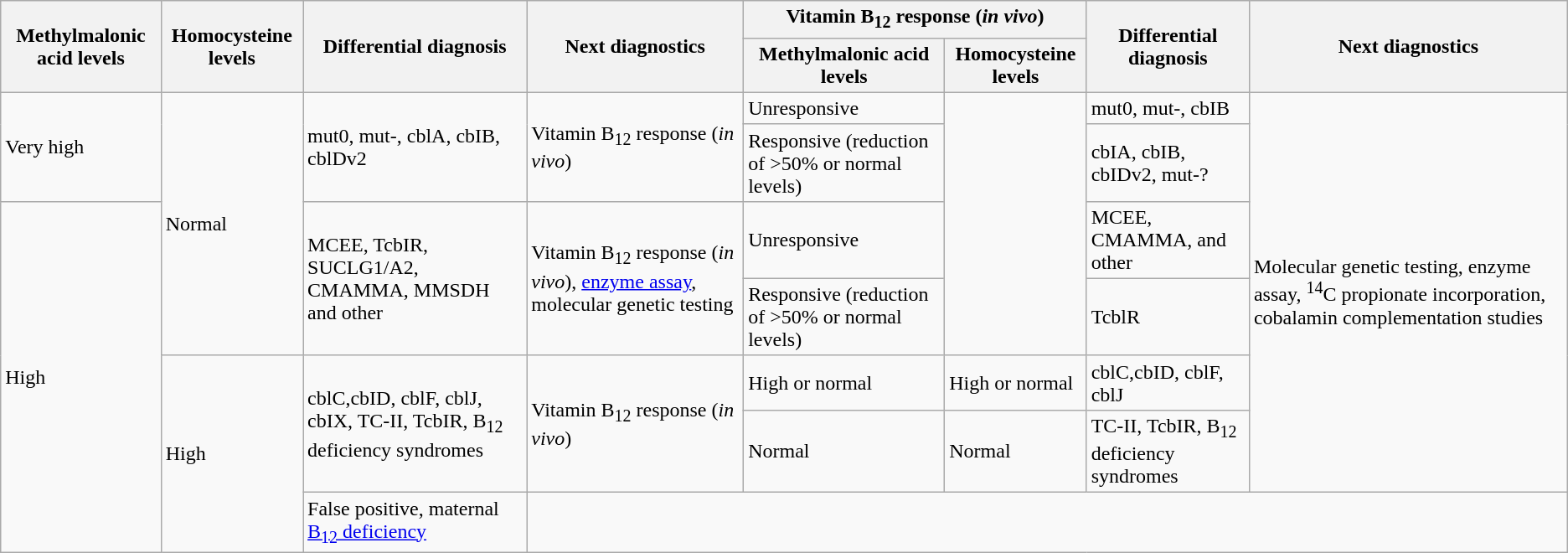<table class="wikitable center">
<tr>
<th rowspan="2">Methylmalonic acid levels</th>
<th rowspan="2">Homocysteine levels</th>
<th rowspan="2">Differential diagnosis</th>
<th rowspan="2">Next diagnostics</th>
<th colspan="2">Vitamin B<sub>12</sub> response (<em>in vivo</em>)</th>
<th rowspan="2">Differential diagnosis</th>
<th rowspan="2">Next diagnostics</th>
</tr>
<tr>
<th>Methylmalonic acid levels</th>
<th>Homocysteine levels</th>
</tr>
<tr>
<td rowspan="2">Very high</td>
<td rowspan="4">Normal</td>
<td rowspan="2">mut0, mut-, cblA, cbIB,<br>cblDv2</td>
<td rowspan="2">Vitamin B<sub>12</sub> response (<em>in vivo</em>)</td>
<td>Unresponsive</td>
<td rowspan="4"></td>
<td>mut0, mut-, cbIB</td>
<td rowspan="6">Molecular genetic testing, enzyme assay, <sup>14</sup>C propionate incorporation, cobalamin complementation studies</td>
</tr>
<tr>
<td>Responsive (reduction of >50% or normal levels)</td>
<td>cbIA, cbIB, cbIDv2, mut-?</td>
</tr>
<tr>
<td rowspan="5">High</td>
<td rowspan="2">MCEE, TcbIR, SUCLG1/A2, CMAMMA, MMSDH and other</td>
<td rowspan="2">Vitamin B<sub>12</sub> response (<em>in vivo</em>), <a href='#'>enzyme assay</a>, molecular genetic testing</td>
<td>Unresponsive</td>
<td>MCEE, CMAMMA, and other</td>
</tr>
<tr>
<td>Responsive (reduction of >50% or normal levels)</td>
<td>TcblR</td>
</tr>
<tr>
<td rowspan="3">High</td>
<td rowspan="2">cblC,cbID, cblF, cblJ, cbIX, TC-II, TcbIR, B<sub>12</sub> deficiency syndromes</td>
<td rowspan="2">Vitamin B<sub>12</sub> response (<em>in vivo</em>)</td>
<td>High or normal</td>
<td>High or normal</td>
<td>cblC,cbID, cblF, cblJ</td>
</tr>
<tr>
<td>Normal</td>
<td>Normal</td>
<td>TC-II, TcbIR, B<sub>12</sub> deficiency syndromes</td>
</tr>
<tr>
<td>False positive, maternal <a href='#'>B<sub>12</sub> deficiency</a></td>
<td colspan="5"></td>
</tr>
</table>
